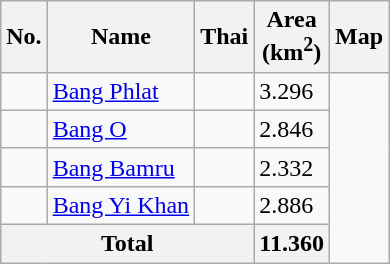<table class="wikitable sortable">
<tr>
<th>No.</th>
<th>Name</th>
<th>Thai</th>
<th>Area<br>(km<sup>2</sup>)</th>
<th>Map</th>
</tr>
<tr>
<td></td>
<td><a href='#'>Bang Phlat</a></td>
<td></td>
<td><div>3.296</div></td>
<td rowspan=5></td>
</tr>
<tr>
<td></td>
<td><a href='#'>Bang O</a></td>
<td></td>
<td><div>2.846</div></td>
</tr>
<tr>
<td></td>
<td><a href='#'>Bang Bamru</a></td>
<td></td>
<td><div>2.332</div></td>
</tr>
<tr>
<td></td>
<td><a href='#'>Bang Yi Khan</a></td>
<td></td>
<td><div>2.886</div></td>
</tr>
<tr>
<th colspan=3>Total</th>
<th><div>11.360</div></th>
</tr>
</table>
